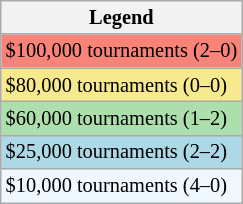<table class=wikitable style=font-size:85%>
<tr>
<th>Legend</th>
</tr>
<tr bgcolor=F88379>
<td>$100,000 tournaments (2–0)</td>
</tr>
<tr bgcolor=F7E98E>
<td>$80,000 tournaments (0–0)</td>
</tr>
<tr bgcolor=ADDFAD>
<td>$60,000 tournaments (1–2)</td>
</tr>
<tr bgcolor=lightblue>
<td>$25,000 tournaments (2–2)</td>
</tr>
<tr bgcolor=f0f8ff>
<td>$10,000 tournaments (4–0)</td>
</tr>
</table>
